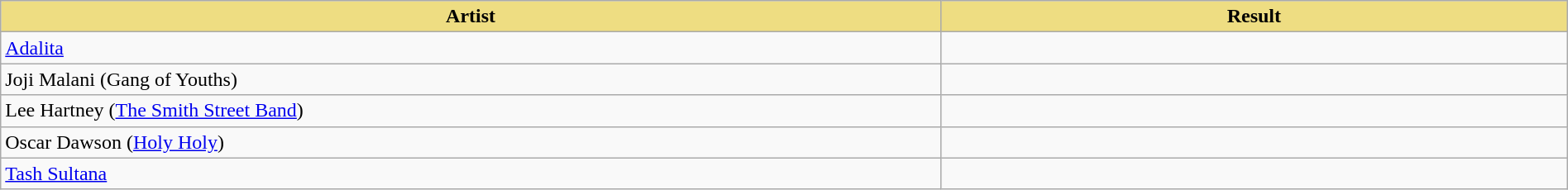<table class="wikitable" width=100%>
<tr>
<th style="width:15%;background:#EEDD82;">Artist</th>
<th style="width:10%;background:#EEDD82;">Result</th>
</tr>
<tr>
<td><a href='#'>Adalita</a></td>
<td></td>
</tr>
<tr>
<td>Joji Malani (Gang of Youths)</td>
<td></td>
</tr>
<tr>
<td>Lee Hartney (<a href='#'>The Smith Street Band</a>)</td>
<td></td>
</tr>
<tr>
<td>Oscar Dawson (<a href='#'>Holy Holy</a>)</td>
<td></td>
</tr>
<tr>
<td><a href='#'>Tash Sultana</a></td>
<td></td>
</tr>
</table>
